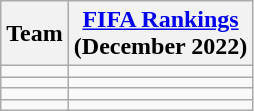<table class="wikitable sortable" style="text-align: left;">
<tr>
<th>Team</th>
<th><a href='#'>FIFA Rankings</a><br>(December 2022)</th>
</tr>
<tr>
<td></td>
<td></td>
</tr>
<tr>
<td></td>
<td></td>
</tr>
<tr>
<td></td>
<td></td>
</tr>
<tr>
<td></td>
<td></td>
</tr>
</table>
